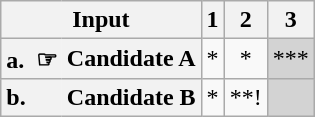<table class="wikitable" style="text-align: center;">
<tr>
<th colspan="2">Input</th>
<th> 1</th>
<th> 2</th>
<th> 3</th>
</tr>
<tr>
<th style="text-align: left; border-right: none;">a.  ☞</th>
<th style="text-align: left; border-left: none;">Candidate A</th>
<td>*</td>
<td>*</td>
<td style="background-color:lightgray">***</td>
</tr>
<tr>
<th style="text-align: left; border-right: none;">b.</th>
<th style="text-align: left; border-left: none;">Candidate B</th>
<td>*</td>
<td>**!</td>
<td style="background-color:lightgray"></td>
</tr>
</table>
